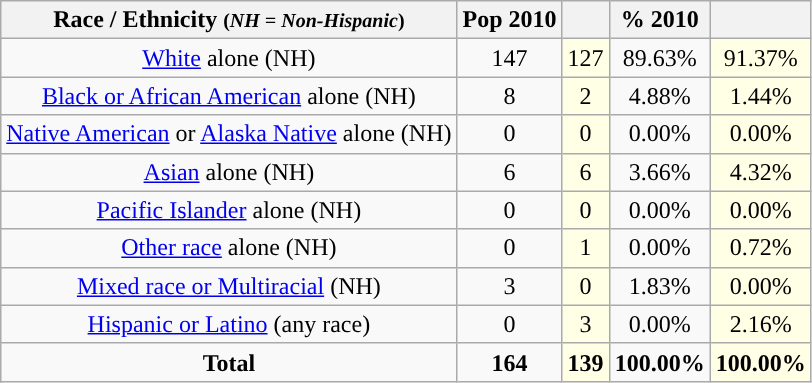<table class="wikitable" style="text-align:center;">
<tr>
<th>Race / Ethnicity <small>(<em>NH = Non-Hispanic</em>)</small></th>
<th>Pop 2010</th>
<th></th>
<th>% 2010</th>
<th></th>
</tr>
<tr>
<td><a href='#'>White</a> alone (NH)</td>
<td>147</td>
<td style='background: #ffffe6;'>127</td>
<td>89.63%</td>
<td style='background: #ffffe6;'>91.37%</td>
</tr>
<tr>
<td><a href='#'>Black or African American</a> alone (NH)</td>
<td>8</td>
<td style='background: #ffffe6;'>2</td>
<td>4.88%</td>
<td style='background: #ffffe6;'>1.44%</td>
</tr>
<tr>
<td><a href='#'>Native American</a> or <a href='#'>Alaska Native</a> alone (NH)</td>
<td>0</td>
<td style='background: #ffffe6;'>0</td>
<td>0.00%</td>
<td style='background: #ffffe6;'>0.00%</td>
</tr>
<tr>
<td><a href='#'>Asian</a> alone (NH)</td>
<td>6</td>
<td style='background: #ffffe6;'>6</td>
<td>3.66%</td>
<td style='background: #ffffe6;'>4.32%</td>
</tr>
<tr>
<td><a href='#'>Pacific Islander</a> alone (NH)</td>
<td>0</td>
<td style='background: #ffffe6;'>0</td>
<td>0.00%</td>
<td style='background: #ffffe6;'>0.00%</td>
</tr>
<tr>
<td><a href='#'>Other race</a> alone (NH)</td>
<td>0</td>
<td style='background: #ffffe6;'>1</td>
<td>0.00%</td>
<td style='background: #ffffe6;'>0.72%</td>
</tr>
<tr>
<td><a href='#'>Mixed race or Multiracial</a> (NH)</td>
<td>3</td>
<td style='background: #ffffe6;'>0</td>
<td>1.83%</td>
<td style='background: #ffffe6;'>0.00%</td>
</tr>
<tr>
<td><a href='#'>Hispanic or Latino</a> (any race)</td>
<td>0</td>
<td style='background: #ffffe6;'>3</td>
<td>0.00%</td>
<td style='background: #ffffe6;'>2.16%</td>
</tr>
<tr>
<td><strong>Total</strong></td>
<td><strong>164</strong></td>
<td style='background: #ffffe6;'><strong>139</strong></td>
<td><strong>100.00%</strong></td>
<td style='background: #ffffe6;'><strong>100.00%</strong></td>
</tr>
</table>
